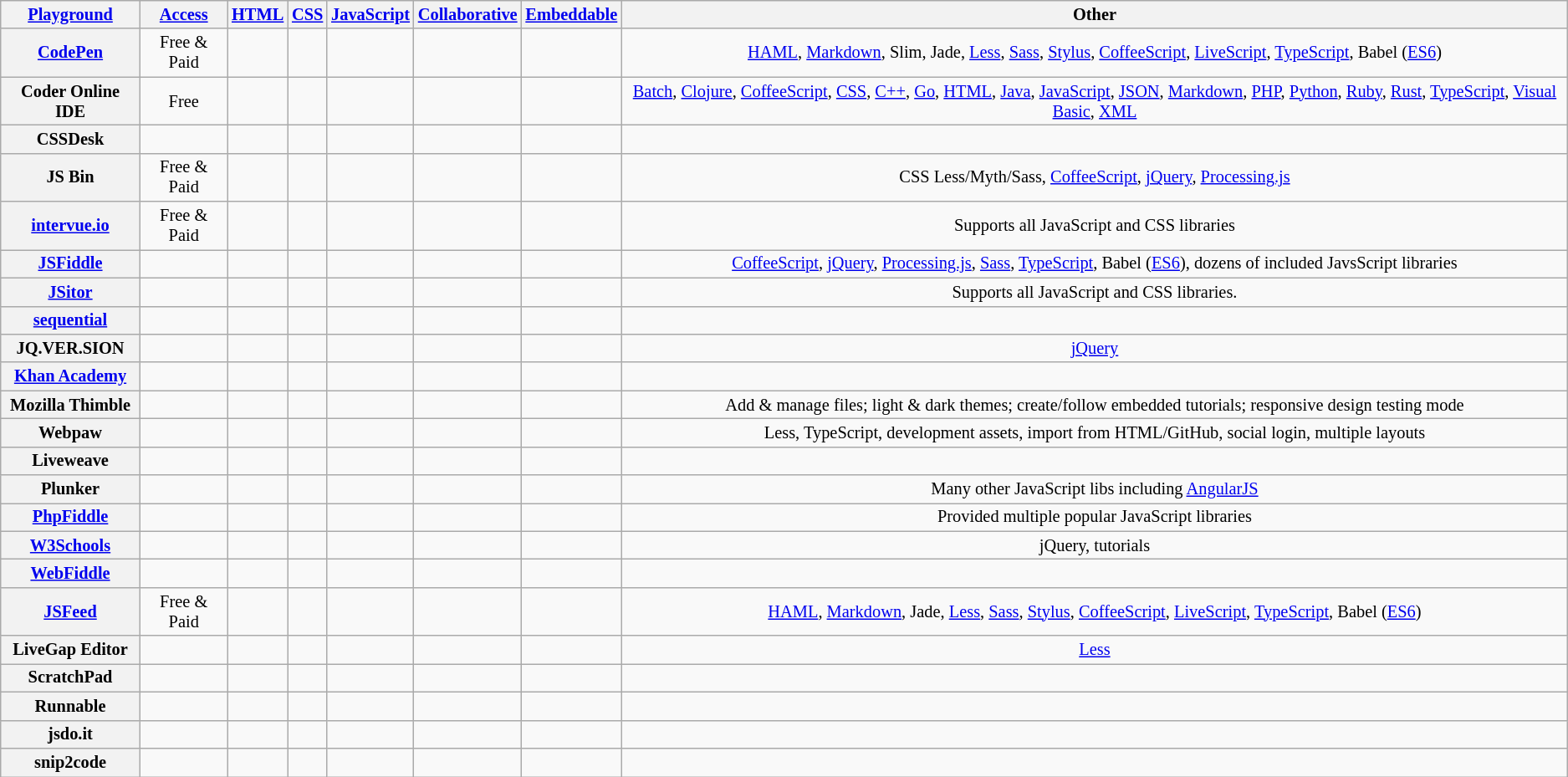<table class="wikitable sortable" style="font-size: 85%; text-align: center; width: auto;">
<tr>
<th><a href='#'>Playground</a></th>
<th><a href='#'>Access</a></th>
<th><a href='#'>HTML</a></th>
<th><a href='#'>CSS</a></th>
<th><a href='#'>JavaScript</a></th>
<th><a href='#'>Collaborative</a></th>
<th><a href='#'>Embeddable</a></th>
<th>Other</th>
</tr>
<tr>
<th><a href='#'>CodePen</a> </th>
<td>Free & Paid</td>
<td></td>
<td></td>
<td></td>
<td></td>
<td></td>
<td><a href='#'>HAML</a>, <a href='#'>Markdown</a>, Slim, Jade, <a href='#'>Less</a>, <a href='#'>Sass</a>, <a href='#'>Stylus</a>, <a href='#'>CoffeeScript</a>, <a href='#'>LiveScript</a>, <a href='#'>TypeScript</a>, Babel (<a href='#'>ES6</a>)</td>
</tr>
<tr>
<th>Coder Online IDE </th>
<td>Free</td>
<td></td>
<td></td>
<td></td>
<td></td>
<td></td>
<td><a href='#'>Batch</a>, <a href='#'>Clojure</a>, <a href='#'>CoffeeScript</a>, <a href='#'>CSS</a>, <a href='#'>C++</a>, <a href='#'>Go</a>, <a href='#'>HTML</a>, <a href='#'>Java</a>, <a href='#'>JavaScript</a>, <a href='#'>JSON</a>, <a href='#'>Markdown</a>, <a href='#'>PHP</a>, <a href='#'>Python</a>, <a href='#'>Ruby</a>, <a href='#'>Rust</a>, <a href='#'>TypeScript</a>, <a href='#'>Visual Basic</a>, <a href='#'>XML</a></td>
</tr>
<tr>
<th>CSSDesk </th>
<td></td>
<td></td>
<td></td>
<td></td>
<td></td>
<td></td>
<td></td>
</tr>
<tr>
<th>JS Bin </th>
<td>Free & Paid</td>
<td></td>
<td></td>
<td></td>
<td></td>
<td></td>
<td>CSS Less/Myth/Sass, <a href='#'>CoffeeScript</a>, <a href='#'>jQuery</a>, <a href='#'>Processing.js</a></td>
</tr>
<tr>
<th><a href='#'>intervue.io</a> </th>
<td>Free & Paid</td>
<td></td>
<td></td>
<td></td>
<td></td>
<td></td>
<td>Supports all JavaScript and CSS libraries</td>
</tr>
<tr>
<th><a href='#'>JSFiddle</a> </th>
<td></td>
<td></td>
<td></td>
<td></td>
<td></td>
<td></td>
<td><a href='#'>CoffeeScript</a>, <a href='#'>jQuery</a>, <a href='#'>Processing.js</a>, <a href='#'>Sass</a>, <a href='#'>TypeScript</a>, Babel (<a href='#'>ES6</a>), dozens of included JavsScript libraries</td>
</tr>
<tr>
<th><a href='#'>JSitor</a> </th>
<td></td>
<td></td>
<td></td>
<td></td>
<td></td>
<td></td>
<td>Supports all JavaScript and CSS libraries.</td>
</tr>
<tr>
<th><a href='#'>sequential</a> </th>
<td></td>
<td></td>
<td></td>
<td></td>
<td></td>
<td></td>
<td></td>
</tr>
<tr>
<th>JQ.VER.SION </th>
<td></td>
<td></td>
<td></td>
<td></td>
<td></td>
<td></td>
<td><a href='#'>jQuery</a></td>
</tr>
<tr>
<th><a href='#'>Khan Academy</a> </th>
<td></td>
<td></td>
<td></td>
<td></td>
<td></td>
<td></td>
<td></td>
</tr>
<tr>
<th>Mozilla Thimble </th>
<td></td>
<td></td>
<td></td>
<td></td>
<td></td>
<td></td>
<td>Add & manage files; light & dark themes; create/follow embedded tutorials; responsive design testing mode</td>
</tr>
<tr>
<th>Webpaw </th>
<td></td>
<td></td>
<td></td>
<td></td>
<td></td>
<td></td>
<td>Less, TypeScript, development assets, import from HTML/GitHub, social login, multiple layouts</td>
</tr>
<tr>
<th>Liveweave </th>
<td></td>
<td></td>
<td></td>
<td></td>
<td></td>
<td></td>
<td></td>
</tr>
<tr>
<th>Plunker </th>
<td></td>
<td></td>
<td></td>
<td></td>
<td></td>
<td></td>
<td>Many other JavaScript libs including <a href='#'>AngularJS</a></td>
</tr>
<tr>
<th><a href='#'>PhpFiddle</a> </th>
<td></td>
<td></td>
<td></td>
<td></td>
<td></td>
<td></td>
<td>Provided multiple popular JavaScript libraries</td>
</tr>
<tr>
<th><a href='#'>W3Schools</a> </th>
<td></td>
<td></td>
<td></td>
<td></td>
<td></td>
<td></td>
<td>jQuery, tutorials</td>
</tr>
<tr>
<th><a href='#'>WebFiddle</a> </th>
<td></td>
<td></td>
<td></td>
<td></td>
<td></td>
<td></td>
<td></td>
</tr>
<tr>
<th><a href='#'>JSFeed</a> </th>
<td>Free & Paid</td>
<td></td>
<td></td>
<td></td>
<td></td>
<td></td>
<td><a href='#'>HAML</a>, <a href='#'>Markdown</a>, Jade, <a href='#'>Less</a>, <a href='#'>Sass</a>, <a href='#'>Stylus</a>, <a href='#'>CoffeeScript</a>, <a href='#'>LiveScript</a>, <a href='#'>TypeScript</a>, Babel (<a href='#'>ES6</a>)</td>
</tr>
<tr>
<th>LiveGap Editor </th>
<td></td>
<td></td>
<td></td>
<td></td>
<td></td>
<td></td>
<td><a href='#'>Less</a></td>
</tr>
<tr>
<th>ScratchPad </th>
<td></td>
<td></td>
<td></td>
<td></td>
<td></td>
<td></td>
<td></td>
</tr>
<tr>
<th>Runnable </th>
<td></td>
<td></td>
<td></td>
<td></td>
<td></td>
<td></td>
<td></td>
</tr>
<tr>
<th>jsdo.it </th>
<td></td>
<td></td>
<td></td>
<td></td>
<td></td>
<td></td>
<td></td>
</tr>
<tr>
<th>snip2code </th>
<td></td>
<td></td>
<td></td>
<td></td>
<td></td>
<td></td>
<td></td>
</tr>
</table>
